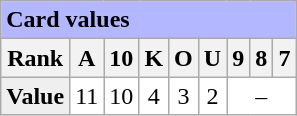<table class="wikitable" align="float:left"  style="background-color:white">
<tr style="background-color:#B3B7FF">
<td colspan="9"><strong>Card values</strong></td>
</tr>
<tr>
<th>Rank</th>
<th>A</th>
<th>10</th>
<th>K</th>
<th>O</th>
<th>U</th>
<th>9</th>
<th>8</th>
<th>7</th>
</tr>
<tr align="center">
<td style="background:#efefef;"><strong>Value</strong></td>
<td>11</td>
<td>10</td>
<td>4</td>
<td>3</td>
<td>2</td>
<td colspan=3>–</td>
</tr>
</table>
